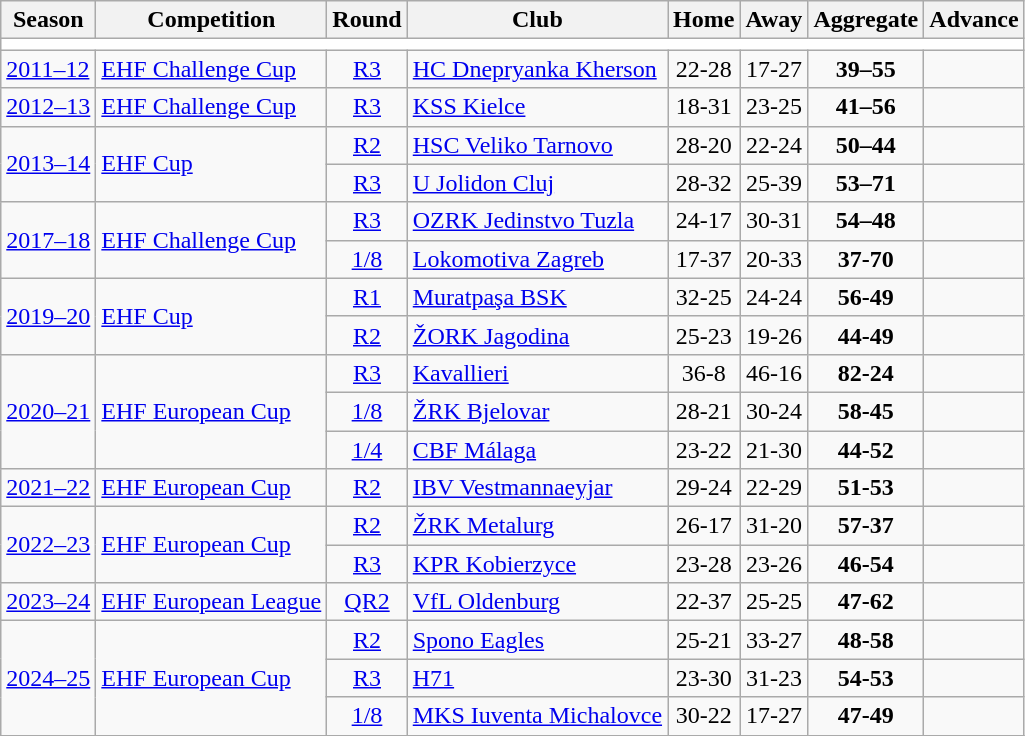<table class="wikitable">
<tr>
<th>Season</th>
<th>Competition</th>
<th>Round</th>
<th>Club</th>
<th>Home</th>
<th>Away</th>
<th>Aggregate</th>
<th>Advance</th>
</tr>
<tr>
<td colspan="11" bgcolor=white></td>
</tr>
<tr>
<td rowspan="1"><a href='#'>2011–12</a></td>
<td rowspan="1"><a href='#'>EHF Challenge Cup</a></td>
<td style="text-align:center;"><a href='#'>R3</a></td>
<td> <a href='#'>HC Dnepryanka Kherson</a></td>
<td style="text-align:center;">22-28</td>
<td style="text-align:center;">17-27</td>
<td style="text-align:center;"><strong>39–55</strong></td>
<td align="center" rowspan="1"></td>
</tr>
<tr>
<td rowspan="1"><a href='#'>2012–13</a></td>
<td rowspan="1"><a href='#'>EHF Challenge Cup</a></td>
<td style="text-align:center;"><a href='#'>R3</a></td>
<td> <a href='#'>KSS Kielce</a></td>
<td style="text-align:center;">18-31</td>
<td style="text-align:center;">23-25</td>
<td style="text-align:center;"><strong>41–56</strong></td>
<td align="center" rowspan="1"></td>
</tr>
<tr>
<td rowspan="2"><a href='#'>2013–14</a></td>
<td rowspan="2"><a href='#'>EHF Cup</a></td>
<td style="text-align:center;"><a href='#'>R2</a></td>
<td> <a href='#'>HSC Veliko Tarnovo</a></td>
<td style="text-align:center;">28-20</td>
<td style="text-align:center;">22-24</td>
<td style="text-align:center;"><strong>50–44</strong></td>
<td align="center" rowspan="1"></td>
</tr>
<tr>
<td style="text-align:center;"><a href='#'>R3</a></td>
<td> <a href='#'>U Jolidon Cluj</a></td>
<td style="text-align:center;">28-32</td>
<td style="text-align:center;">25-39</td>
<td style="text-align:center;"><strong>53–71</strong></td>
<td align="center" rowspan="1"></td>
</tr>
<tr>
<td rowspan="2"><a href='#'>2017–18</a></td>
<td rowspan="2"><a href='#'>EHF Challenge Cup</a></td>
<td style="text-align:center;"><a href='#'>R3</a></td>
<td> <a href='#'>OZRK Jedinstvo Tuzla</a></td>
<td style="text-align:center;">24-17</td>
<td style="text-align:center;">30-31</td>
<td style="text-align:center;"><strong>54–48</strong></td>
<td align="center" rowspan="1"></td>
</tr>
<tr>
<td style="text-align:center;"><a href='#'>1/8</a></td>
<td> <a href='#'>Lokomotiva Zagreb</a></td>
<td style="text-align:center;">17-37</td>
<td style="text-align:center;">20-33</td>
<td style="text-align:center;"><strong>37-70</strong></td>
<td align="center" rowspan="1"></td>
</tr>
<tr>
<td rowspan="2"><a href='#'>2019–20</a></td>
<td rowspan="2"><a href='#'>EHF Cup</a></td>
<td style="text-align:center;"><a href='#'>R1</a></td>
<td> <a href='#'>Muratpaşa BSK</a></td>
<td style="text-align:center;">32-25</td>
<td style="text-align:center;">24-24</td>
<td style="text-align:center;"><strong>56-49</strong></td>
<td align="center" rowspan="1"></td>
</tr>
<tr>
<td style="text-align:center;"><a href='#'>R2</a></td>
<td> <a href='#'>ŽORK Jagodina</a></td>
<td style="text-align:center;">25-23</td>
<td style="text-align:center;">19-26</td>
<td style="text-align:center;"><strong>44-49</strong></td>
<td align="center" rowspan="1"></td>
</tr>
<tr>
<td rowspan="3"><a href='#'>2020–21</a></td>
<td rowspan="3"><a href='#'>EHF European Cup</a></td>
<td style="text-align:center;"><a href='#'>R3</a></td>
<td> <a href='#'>Kavallieri</a></td>
<td style="text-align:center;">36-8</td>
<td style="text-align:center;">46-16</td>
<td style="text-align:center;"><strong>82-24</strong></td>
<td align="center" rowspan="1"></td>
</tr>
<tr>
<td style="text-align:center;"><a href='#'>1/8</a></td>
<td> <a href='#'>ŽRK Bjelovar</a></td>
<td style="text-align:center;">28-21</td>
<td style="text-align:center;">30-24</td>
<td style="text-align:center;"><strong>58-45</strong></td>
<td align="center" rowspan="1"></td>
</tr>
<tr>
<td style="text-align:center;"><a href='#'>1/4</a></td>
<td> <a href='#'>CBF Málaga</a></td>
<td style="text-align:center;">23-22</td>
<td style="text-align:center;">21-30</td>
<td style="text-align:center;"><strong>44-52</strong></td>
<td align="center" rowspan="1"></td>
</tr>
<tr>
<td rowspan="1"><a href='#'>2021–22</a></td>
<td rowspan="1"><a href='#'>EHF European Cup</a></td>
<td style="text-align:center;"><a href='#'>R2</a></td>
<td> <a href='#'>IBV Vestmannaeyjar</a></td>
<td style="text-align:center;">29-24</td>
<td style="text-align:center;">22-29</td>
<td style="text-align:center;"><strong>51-53</strong></td>
<td align="center" rowspan="1"></td>
</tr>
<tr>
<td rowspan="2"><a href='#'>2022–23</a></td>
<td rowspan="2"><a href='#'>EHF European Cup</a></td>
<td style="text-align:center;"><a href='#'>R2</a></td>
<td> <a href='#'>ŽRK Metalurg</a></td>
<td style="text-align:center;">26-17</td>
<td style="text-align:center;">31-20</td>
<td style="text-align:center;"><strong>57-37</strong></td>
<td align="center" rowspan="1"></td>
</tr>
<tr>
<td style="text-align:center;"><a href='#'>R3</a></td>
<td> <a href='#'>KPR Kobierzyce</a></td>
<td style="text-align:center;">23-28</td>
<td style="text-align:center;">23-26</td>
<td style="text-align:center;"><strong>46-54</strong></td>
<td align="center" rowspan="1"></td>
</tr>
<tr>
<td rowspan="1"><a href='#'>2023–24</a></td>
<td rowspan="1"><a href='#'>EHF European League</a></td>
<td style="text-align:center;"><a href='#'>QR2</a></td>
<td> <a href='#'>VfL Oldenburg</a></td>
<td style="text-align:center;">22-37</td>
<td style="text-align:center;">25-25</td>
<td style="text-align:center;"><strong>47-62</strong></td>
<td align="center" rowspan="1"></td>
</tr>
<tr>
<td rowspan="3"><a href='#'>2024–25</a></td>
<td rowspan="3"><a href='#'>EHF European Cup</a></td>
<td style="text-align:center;"><a href='#'>R2</a></td>
<td> <a href='#'>Spono Eagles</a></td>
<td style="text-align:center;">25-21</td>
<td style="text-align:center;">33-27</td>
<td style="text-align:center;"><strong>48-58</strong></td>
<td align="center" rowspan="1"></td>
</tr>
<tr>
<td style="text-align:center;"><a href='#'>R3</a></td>
<td> <a href='#'>H71</a></td>
<td style="text-align:center;">23-30</td>
<td style="text-align:center;">31-23</td>
<td style="text-align:center;"><strong>54-53</strong></td>
<td align="center" rowspan="1"></td>
</tr>
<tr>
<td style="text-align:center;"><a href='#'>1/8</a></td>
<td> <a href='#'>MKS Iuventa Michalovce</a></td>
<td style="text-align:center;">30-22</td>
<td style="text-align:center;">17-27</td>
<td style="text-align:center;"><strong>47-49</strong></td>
<td align="center" rowspan="1"></td>
</tr>
<tr>
</tr>
</table>
